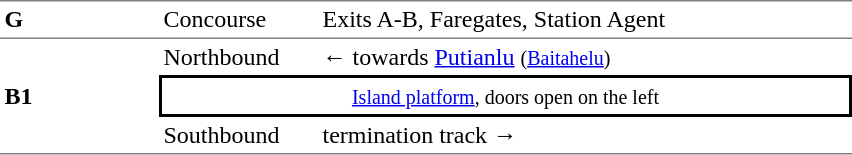<table cellspacing=0 cellpadding=3>
<tr>
<td style="border-top:solid 1px gray;border-bottom:solid 1px gray;" width=100><strong>G</strong></td>
<td style="border-top:solid 1px gray;border-bottom:solid 1px gray;" width=100>Concourse</td>
<td style="border-top:solid 1px gray;border-bottom:solid 1px gray;" width=350>Exits A-B, Faregates, Station Agent</td>
</tr>
<tr>
<td style="border-bottom:solid 1px gray;" rowspan=3><strong>B1</strong></td>
<td>Northbound</td>
<td>←  towards <a href='#'>Putianlu</a> <small>(<a href='#'>Baitahelu</a>)</small></td>
</tr>
<tr>
<td style="border-right:solid 2px black;border-left:solid 2px black;border-top:solid 2px black;border-bottom:solid 2px black;text-align:center;" colspan=2><small><a href='#'>Island platform</a>, doors open on the left</small></td>
</tr>
<tr>
<td style="border-bottom:solid 1px gray;">Southbound</td>
<td style="border-bottom:solid 1px gray;">  termination track →</td>
</tr>
</table>
